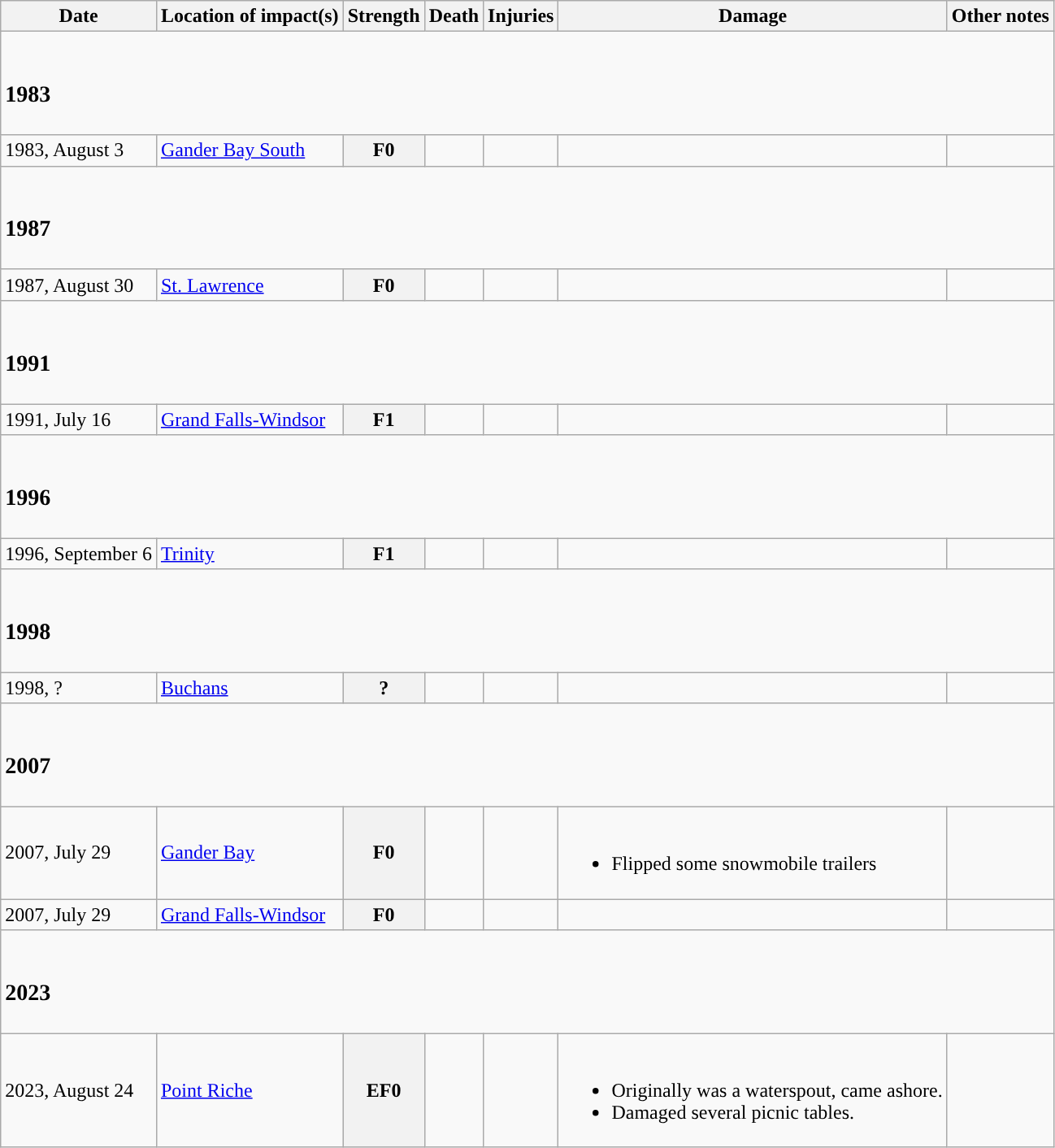<table class="wikitable mw-collapsible">
<tr>
<th>Date</th>
<th>Location of impact(s)</th>
<th>Strength</th>
<th>Death</th>
<th>Injuries</th>
<th>Damage</th>
<th>Other notes</th>
</tr>
<tr>
<td colspan="7"><br><h3>1983</h3></td>
</tr>
<tr>
<td>1983, August 3</td>
<td><a href='#'>Gander Bay South</a></td>
<th style="background-color:#">F0</th>
<td></td>
<td></td>
<td></td>
<td></td>
</tr>
<tr>
<td colspan="7"><br><h3>1987</h3></td>
</tr>
<tr>
<td>1987, August 30</td>
<td><a href='#'>St. Lawrence</a></td>
<th style="background-color:#">F0</th>
<td></td>
<td></td>
<td></td>
<td></td>
</tr>
<tr>
<td colspan="7"><br><h3>1991</h3></td>
</tr>
<tr>
<td>1991, July 16</td>
<td><a href='#'>Grand Falls-Windsor</a></td>
<th style="background-color:#">F1</th>
<td></td>
<td></td>
<td></td>
<td></td>
</tr>
<tr>
<td colspan="7"><br><h3>1996</h3></td>
</tr>
<tr>
<td>1996, September 6</td>
<td><a href='#'>Trinity</a></td>
<th style="background-color:#">F1</th>
<td></td>
<td></td>
<td></td>
<td></td>
</tr>
<tr>
<td colspan="7"><br><h3>1998</h3></td>
</tr>
<tr>
<td>1998, ?</td>
<td><a href='#'>Buchans</a></td>
<th>?</th>
<td></td>
<td></td>
<td></td>
<td></td>
</tr>
<tr>
<td colspan="7"><br><h3>2007</h3></td>
</tr>
<tr>
<td>2007, July 29</td>
<td><a href='#'>Gander Bay</a></td>
<th style="background-color:#">F0</th>
<td></td>
<td></td>
<td><br><ul><li>Flipped some snowmobile trailers</li></ul></td>
<td></td>
</tr>
<tr>
<td>2007, July 29</td>
<td><a href='#'>Grand Falls-Windsor</a></td>
<th style="background-color:#">F0</th>
<td></td>
<td></td>
<td></td>
<td></td>
</tr>
<tr>
<td colspan="7"><br><h3>2023</h3></td>
</tr>
<tr>
<td>2023, August 24</td>
<td><a href='#'>Point Riche</a></td>
<th style="background-color:#">EF0</th>
<td></td>
<td></td>
<td><br><ul><li>Originally was a waterspout, came ashore.</li><li>Damaged several picnic tables.</li></ul></td>
<td></td>
</tr>
</table>
